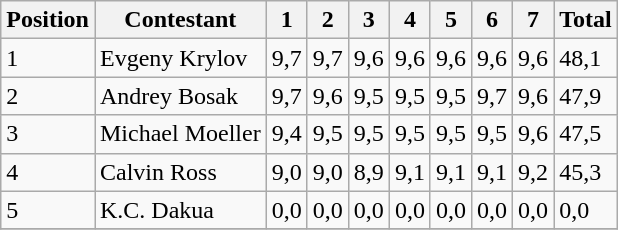<table class="wikitable">
<tr>
<th>Position</th>
<th>Contestant</th>
<th>1</th>
<th>2</th>
<th>3</th>
<th>4</th>
<th>5</th>
<th>6</th>
<th>7</th>
<th>Total</th>
</tr>
<tr>
<td>1</td>
<td>Evgeny Krylov </td>
<td>9,7</td>
<td>9,7</td>
<td>9,6</td>
<td>9,6</td>
<td>9,6</td>
<td>9,6</td>
<td>9,6</td>
<td>48,1</td>
</tr>
<tr>
<td>2</td>
<td>Andrey Bosak  </td>
<td>9,7</td>
<td>9,6</td>
<td>9,5</td>
<td>9,5</td>
<td>9,5</td>
<td>9,7</td>
<td>9,6</td>
<td>47,9</td>
</tr>
<tr>
<td>3</td>
<td>Michael Moeller </td>
<td>9,4</td>
<td>9,5</td>
<td>9,5</td>
<td>9,5</td>
<td>9,5</td>
<td>9,5</td>
<td>9,6</td>
<td>47,5</td>
</tr>
<tr>
<td>4</td>
<td>Calvin Ross </td>
<td>9,0</td>
<td>9,0</td>
<td>8,9</td>
<td>9,1</td>
<td>9,1</td>
<td>9,1</td>
<td>9,2</td>
<td>45,3</td>
</tr>
<tr>
<td>5</td>
<td>K.C. Dakua </td>
<td>0,0</td>
<td>0,0</td>
<td>0,0</td>
<td>0,0</td>
<td>0,0</td>
<td>0,0</td>
<td>0,0</td>
<td>0,0</td>
</tr>
<tr>
</tr>
</table>
